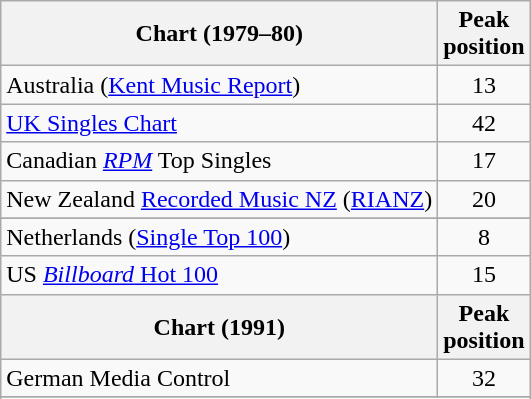<table class="wikitable sortable">
<tr>
<th>Chart (1979–80)</th>
<th align="center">Peak<br>position</th>
</tr>
<tr>
<td>Australia (<a href='#'>Kent Music Report</a>)</td>
<td style="text-align:center;">13</td>
</tr>
<tr>
<td><a href='#'>UK Singles Chart</a></td>
<td align="center">42</td>
</tr>
<tr>
<td>Canadian <a href='#'><em>RPM</em></a> Top Singles</td>
<td align="center">17</td>
</tr>
<tr>
<td>New Zealand <a href='#'>Recorded Music NZ</a> (<a href='#'>RIANZ</a>)</td>
<td align="center">20</td>
</tr>
<tr>
</tr>
<tr>
<td>Netherlands (<a href='#'>Single Top 100</a>)</td>
<td align="center">8</td>
</tr>
<tr>
<td>US <a href='#'><em>Billboard</em> Hot 100</a></td>
<td align="center">15</td>
</tr>
<tr>
<th>Chart (1991)</th>
<th align="center">Peak<br>position</th>
</tr>
<tr>
<td>German Media Control</td>
<td align="center">32</td>
</tr>
<tr>
</tr>
<tr>
</tr>
<tr>
</tr>
</table>
